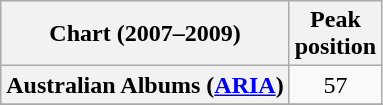<table class="wikitable sortable plainrowheaders">
<tr>
<th scope="col">Chart (2007–2009)</th>
<th scope="col" sort-data-type="number">Peak<br>position</th>
</tr>
<tr>
<th scope="row">Australian Albums (<a href='#'>ARIA</a>)</th>
<td style="text-align:center">57</td>
</tr>
<tr>
</tr>
<tr>
</tr>
<tr>
</tr>
<tr>
</tr>
<tr>
</tr>
</table>
